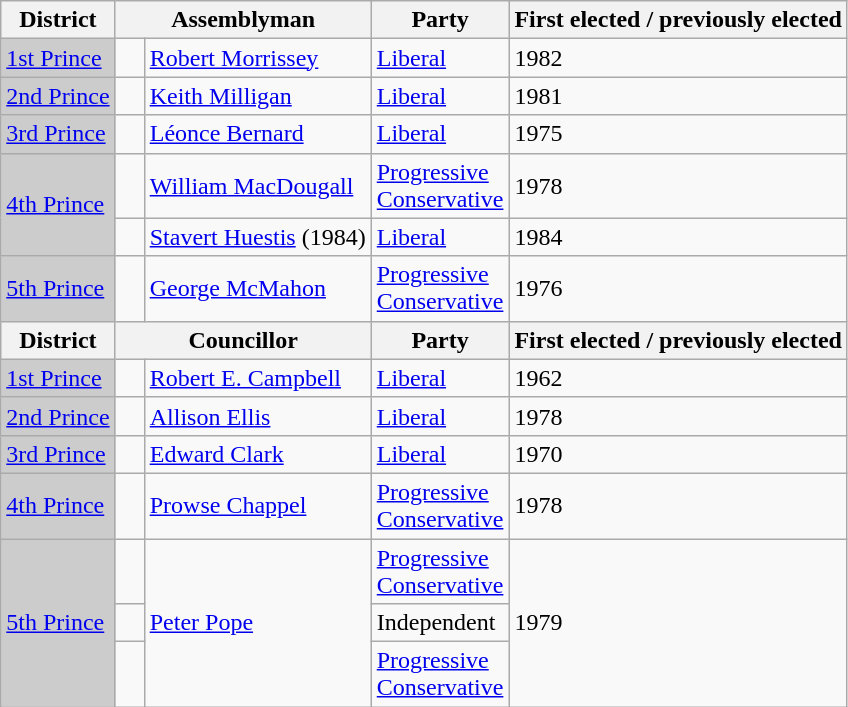<table class="wikitable sortable">
<tr>
<th>District</th>
<th colspan="2">Assemblyman</th>
<th>Party</th>
<th>First elected / previously elected</th>
</tr>
<tr>
<td bgcolor="CCCCCC"><a href='#'>1st Prince</a></td>
<td>   </td>
<td><a href='#'>Robert Morrissey</a></td>
<td><a href='#'>Liberal</a></td>
<td>1982</td>
</tr>
<tr>
<td bgcolor="CCCCCC"><a href='#'>2nd Prince</a></td>
<td>   </td>
<td><a href='#'>Keith Milligan</a></td>
<td><a href='#'>Liberal</a></td>
<td>1981</td>
</tr>
<tr>
<td bgcolor="CCCCCC"><a href='#'>3rd Prince</a></td>
<td>   </td>
<td><a href='#'>Léonce Bernard</a></td>
<td><a href='#'>Liberal</a></td>
<td>1975</td>
</tr>
<tr>
<td rowspan=2 bgcolor="CCCCCC"><a href='#'>4th Prince</a></td>
<td>   </td>
<td><a href='#'>William MacDougall</a></td>
<td><a href='#'>Progressive <br> Conservative</a></td>
<td>1978</td>
</tr>
<tr>
<td> </td>
<td><a href='#'>Stavert Huestis</a> (1984)</td>
<td><a href='#'>Liberal</a></td>
<td>1984</td>
</tr>
<tr>
<td bgcolor="CCCCCC"><a href='#'>5th Prince</a></td>
<td>   </td>
<td><a href='#'>George McMahon</a></td>
<td><a href='#'>Progressive <br> Conservative</a></td>
<td>1976</td>
</tr>
<tr>
<th>District</th>
<th colspan="2">Councillor</th>
<th>Party</th>
<th>First elected / previously elected</th>
</tr>
<tr>
<td bgcolor="CCCCCC"><a href='#'>1st Prince</a></td>
<td>   </td>
<td><a href='#'>Robert E. Campbell</a></td>
<td><a href='#'>Liberal</a></td>
<td>1962</td>
</tr>
<tr>
<td bgcolor="CCCCCC"><a href='#'>2nd Prince</a></td>
<td>   </td>
<td><a href='#'>Allison Ellis</a></td>
<td><a href='#'>Liberal</a></td>
<td>1978</td>
</tr>
<tr>
<td bgcolor="CCCCCC"><a href='#'>3rd Prince</a></td>
<td>   </td>
<td><a href='#'>Edward Clark</a></td>
<td><a href='#'>Liberal</a></td>
<td>1970</td>
</tr>
<tr>
<td bgcolor="CCCCCC"><a href='#'>4th Prince</a></td>
<td>    <br></td>
<td><a href='#'>Prowse Chappel</a></td>
<td><a href='#'>Progressive <br> Conservative</a></td>
<td>1978</td>
</tr>
<tr>
<td rowspan=3 bgcolor="CCCCCC"><a href='#'>5th Prince</a></td>
<td>   </td>
<td rowspan=3><a href='#'>Peter Pope</a></td>
<td><a href='#'>Progressive <br> Conservative</a></td>
<td rowspan=3>1979</td>
</tr>
<tr>
<td> </td>
<td>Independent</td>
</tr>
<tr>
<td> </td>
<td><a href='#'>Progressive <br> Conservative</a></td>
</tr>
</table>
